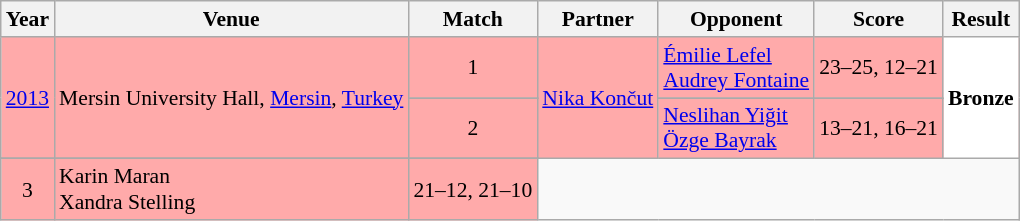<table class="sortable wikitable" style="font-size: 90%;">
<tr>
<th>Year</th>
<th>Venue</th>
<th>Match</th>
<th>Partner</th>
<th>Opponent</th>
<th>Score</th>
<th>Result</th>
</tr>
<tr style="background:#FFAAAA">
<td align="center" rowspan="3"><a href='#'>2013</a></td>
<td align="left" rowspan="3">Mersin University Hall, <a href='#'>Mersin</a>, <a href='#'>Turkey</a></td>
<td align="center">1</td>
<td align="left" rowspan="3"> <a href='#'>Nika Končut</a></td>
<td align="left"> <a href='#'>Émilie Lefel</a> <br>  <a href='#'>Audrey Fontaine</a></td>
<td align="left">23–25, 12–21</td>
<td style="text-align:left; background:white" rowspan="3"> <strong>Bronze</strong></td>
</tr>
<tr>
</tr>
<tr style="background:#FFAAAA">
<td align="center">2</td>
<td align="left"> <a href='#'>Neslihan Yiğit</a> <br>  <a href='#'>Özge Bayrak</a></td>
<td align="left">13–21, 16–21</td>
</tr>
<tr>
</tr>
<tr style="background:#FFAAAA">
<td align="center">3</td>
<td align="left"> Karin Maran <br>  Xandra Stelling</td>
<td align="left">21–12, 21–10</td>
</tr>
</table>
